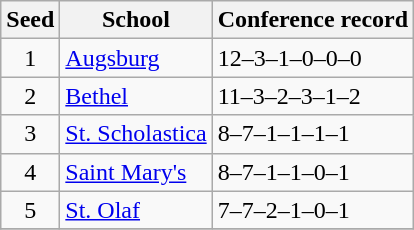<table class="wikitable">
<tr>
<th>Seed</th>
<th>School</th>
<th>Conference record</th>
</tr>
<tr>
<td align=center>1</td>
<td><a href='#'>Augsburg</a></td>
<td>12–3–1–0–0–0</td>
</tr>
<tr>
<td align=center>2</td>
<td><a href='#'>Bethel</a></td>
<td>11–3–2–3–1–2</td>
</tr>
<tr>
<td align=center>3</td>
<td><a href='#'>St. Scholastica</a></td>
<td>8–7–1–1–1–1</td>
</tr>
<tr>
<td align=center>4</td>
<td><a href='#'>Saint Mary's</a></td>
<td>8–7–1–1–0–1</td>
</tr>
<tr>
<td align=center>5</td>
<td><a href='#'>St. Olaf</a></td>
<td>7–7–2–1–0–1</td>
</tr>
<tr>
</tr>
</table>
